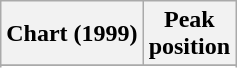<table class="wikitable sortable plainrowheaders" style="text-align:center">
<tr>
<th scope="col">Chart (1999)</th>
<th scope="col">Peak<br>position</th>
</tr>
<tr>
</tr>
<tr>
</tr>
<tr>
</tr>
</table>
